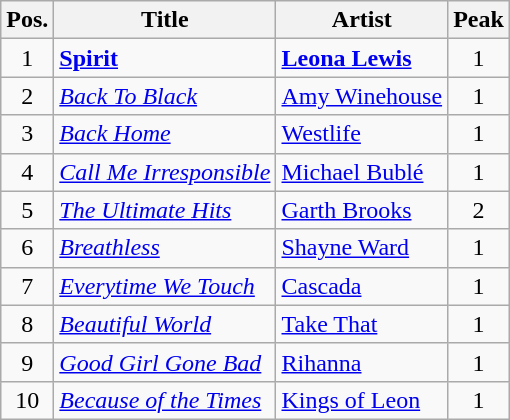<table class="wikitable">
<tr>
<th>Pos.</th>
<th>Title</th>
<th>Artist</th>
<th>Peak</th>
</tr>
<tr>
<td style="text-align:center;">1</td>
<td><strong><a href='#'>Spirit</a></strong></td>
<td><strong><a href='#'>Leona Lewis</a></strong></td>
<td style="text-align:center;">1</td>
</tr>
<tr>
<td style="text-align:center;">2</td>
<td><em><a href='#'>Back To Black</a></em></td>
<td><a href='#'>Amy Winehouse</a></td>
<td style="text-align:center;">1</td>
</tr>
<tr>
<td style="text-align:center;">3</td>
<td><em><a href='#'>Back Home</a></em></td>
<td><a href='#'>Westlife</a></td>
<td style="text-align:center;">1</td>
</tr>
<tr>
<td style="text-align:center;">4</td>
<td><em><a href='#'>Call Me Irresponsible</a></em></td>
<td><a href='#'>Michael Bublé</a></td>
<td style="text-align:center;">1</td>
</tr>
<tr>
<td style="text-align:center;">5</td>
<td><em><a href='#'>The Ultimate Hits</a></em></td>
<td><a href='#'>Garth Brooks</a></td>
<td style="text-align:center;">2</td>
</tr>
<tr>
<td style="text-align:center;">6</td>
<td><em><a href='#'>Breathless</a></em></td>
<td><a href='#'>Shayne Ward</a></td>
<td style="text-align:center;">1</td>
</tr>
<tr>
<td style="text-align:center;">7</td>
<td><em><a href='#'>Everytime We Touch</a></em></td>
<td><a href='#'>Cascada</a></td>
<td style="text-align:center;">1</td>
</tr>
<tr>
<td style="text-align:center;">8</td>
<td><em><a href='#'>Beautiful World</a></em></td>
<td><a href='#'>Take That</a></td>
<td style="text-align:center;">1</td>
</tr>
<tr>
<td style="text-align:center;">9</td>
<td><em><a href='#'>Good Girl Gone Bad</a></em></td>
<td><a href='#'>Rihanna</a></td>
<td style="text-align:center;">1</td>
</tr>
<tr>
<td style="text-align:center;">10</td>
<td><em><a href='#'>Because of the Times</a></em></td>
<td><a href='#'>Kings of Leon</a></td>
<td style="text-align:center;">1</td>
</tr>
</table>
